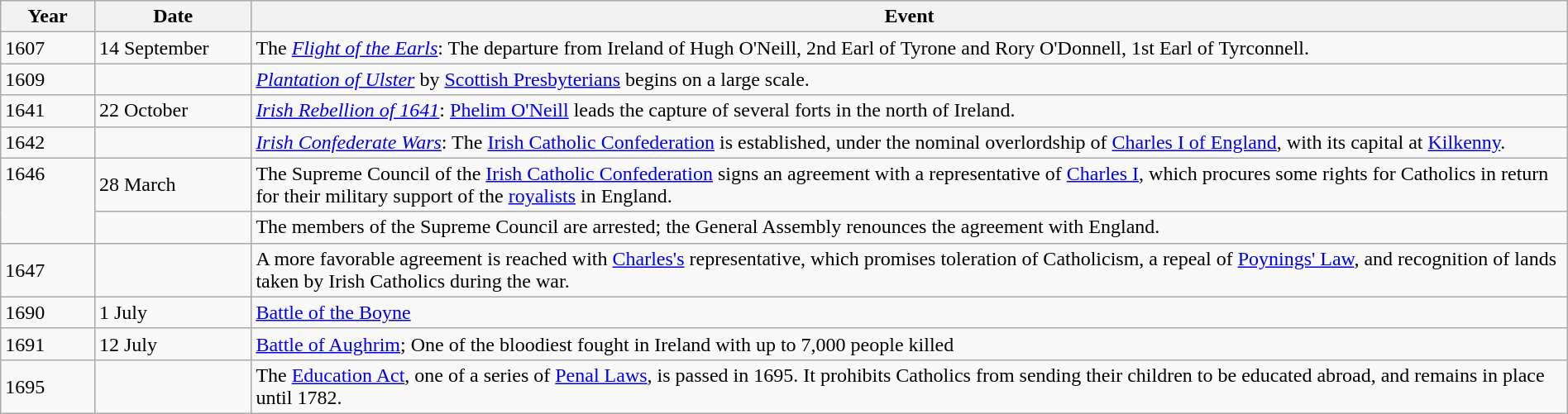<table class="wikitable" width="100%">
<tr>
<th style="width:6%">Year</th>
<th style="width:10%">Date</th>
<th>Event</th>
</tr>
<tr>
<td>1607</td>
<td>14 September</td>
<td>The <em><a href='#'>Flight of the Earls</a></em>: The departure from Ireland of Hugh O'Neill, 2nd Earl of Tyrone and Rory O'Donnell, 1st Earl of Tyrconnell.</td>
</tr>
<tr>
<td>1609</td>
<td></td>
<td><em><a href='#'>Plantation of Ulster</a></em> by <a href='#'>Scottish Presbyterians</a> begins on a large scale.</td>
</tr>
<tr>
<td>1641</td>
<td>22 October</td>
<td><em><a href='#'>Irish Rebellion of 1641</a></em>: <a href='#'>Phelim O'Neill</a> leads the capture of several forts in the north of Ireland.</td>
</tr>
<tr>
<td>1642</td>
<td></td>
<td><em><a href='#'>Irish Confederate Wars</a></em>: The <a href='#'>Irish Catholic Confederation</a> is established, under the nominal overlordship of <a href='#'>Charles I of England</a>, with its capital at <a href='#'>Kilkenny</a>.</td>
</tr>
<tr>
<td rowspan="2" valign="top">1646</td>
<td>28 March</td>
<td>The Supreme Council of the <a href='#'>Irish Catholic Confederation</a> signs an agreement with a representative of <a href='#'>Charles I</a>, which procures some rights for Catholics in return for their military support of the <a href='#'>royalists</a> in England.</td>
</tr>
<tr>
<td></td>
<td>The members of the Supreme Council are arrested; the General Assembly renounces the agreement with England.</td>
</tr>
<tr>
<td>1647</td>
<td></td>
<td>A more favorable agreement is reached with <a href='#'>Charles's</a> representative, which promises toleration of Catholicism, a repeal of <a href='#'>Poynings' Law</a>, and recognition of lands taken by Irish Catholics during the war.</td>
</tr>
<tr>
<td>1690</td>
<td>1 July</td>
<td><a href='#'>Battle of the Boyne</a></td>
</tr>
<tr>
<td>1691</td>
<td>12 July</td>
<td><a href='#'>Battle of Aughrim</a>; One of the bloodiest fought in Ireland with up to 7,000 people killed</td>
</tr>
<tr>
<td>1695</td>
<td></td>
<td>The <a href='#'>Education Act</a>, one of a series of <a href='#'>Penal Laws</a>, is passed in 1695. It prohibits Catholics from sending their children to be educated abroad, and remains in place until 1782.</td>
</tr>
</table>
